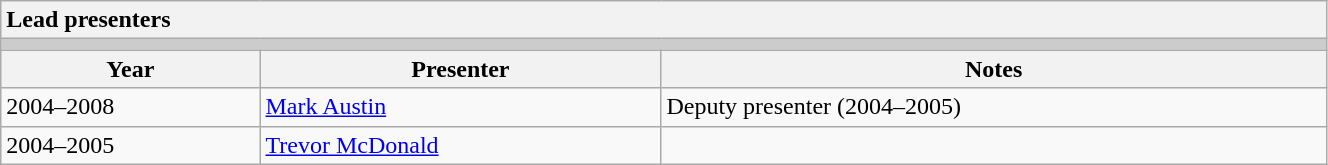<table class="wikitable collapsible collapsed" style="width:70%;">
<tr>
<th colspan="3" style="text-align:left;">Lead presenters</th>
</tr>
<tr style="background:#ccc;">
<td colspan="3"></td>
</tr>
<tr>
<th>Year</th>
<th>Presenter</th>
<th>Notes</th>
</tr>
<tr>
<td>2004–2008</td>
<td><a href='#'>Mark Austin</a></td>
<td>Deputy presenter (2004–2005)</td>
</tr>
<tr>
<td>2004–2005</td>
<td><a href='#'>Trevor McDonald</a></td>
<td></td>
</tr>
</table>
